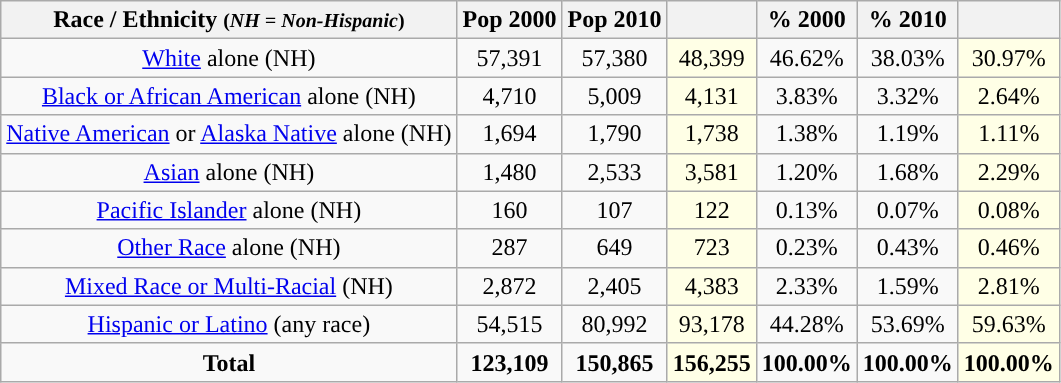<table class="wikitable" style="text-align:center;">
<tr>
<th>Race / Ethnicity <small>(<em>NH = Non-Hispanic</em>)</small></th>
<th>Pop 2000</th>
<th>Pop 2010</th>
<th></th>
<th>% 2000</th>
<th>% 2010</th>
<th></th>
</tr>
<tr>
<td><a href='#'>White</a> alone (NH)</td>
<td>57,391</td>
<td>57,380</td>
<td style='background: #ffffe6;'>48,399</td>
<td>46.62%</td>
<td>38.03%</td>
<td style='background: #ffffe6;'>30.97%</td>
</tr>
<tr>
<td><a href='#'>Black or African American</a> alone (NH)</td>
<td>4,710</td>
<td>5,009</td>
<td style='background: #ffffe6;'>4,131</td>
<td>3.83%</td>
<td>3.32%</td>
<td style='background: #ffffe6;'>2.64%</td>
</tr>
<tr>
<td><a href='#'>Native American</a> or <a href='#'>Alaska Native</a> alone (NH)</td>
<td>1,694</td>
<td>1,790</td>
<td style='background: #ffffe6;'>1,738</td>
<td>1.38%</td>
<td>1.19%</td>
<td style='background: #ffffe6;'>1.11%</td>
</tr>
<tr>
<td><a href='#'>Asian</a> alone (NH)</td>
<td>1,480</td>
<td>2,533</td>
<td style='background: #ffffe6;'>3,581</td>
<td>1.20%</td>
<td>1.68%</td>
<td style='background: #ffffe6;'>2.29%</td>
</tr>
<tr>
<td><a href='#'>Pacific Islander</a> alone (NH)</td>
<td>160</td>
<td>107</td>
<td style='background: #ffffe6;'>122</td>
<td>0.13%</td>
<td>0.07%</td>
<td style='background: #ffffe6;'>0.08%</td>
</tr>
<tr>
<td><a href='#'>Other Race</a> alone (NH)</td>
<td>287</td>
<td>649</td>
<td style='background: #ffffe6;'>723</td>
<td>0.23%</td>
<td>0.43%</td>
<td style='background: #ffffe6;'>0.46%</td>
</tr>
<tr>
<td><a href='#'>Mixed Race or Multi-Racial</a> (NH)</td>
<td>2,872</td>
<td>2,405</td>
<td style='background: #ffffe6;'>4,383</td>
<td>2.33%</td>
<td>1.59%</td>
<td style='background: #ffffe6;'>2.81%</td>
</tr>
<tr>
<td><a href='#'>Hispanic or Latino</a> (any race)</td>
<td>54,515</td>
<td>80,992</td>
<td style='background: #ffffe6;'>93,178</td>
<td>44.28%</td>
<td>53.69%</td>
<td style='background: #ffffe6;'>59.63%</td>
</tr>
<tr>
<td><strong>Total</strong></td>
<td><strong>123,109</strong></td>
<td><strong>150,865</strong></td>
<td style='background: #ffffe6;'><strong>156,255</strong></td>
<td><strong>100.00%</strong></td>
<td><strong>100.00%</strong></td>
<td style='background: #ffffe6;'><strong>100.00%</strong></td>
</tr>
</table>
